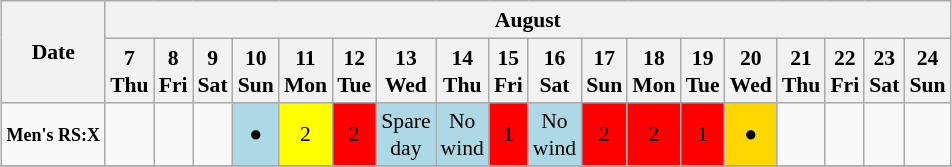<table class="wikitable" style="margin:0.5em auto; font-size:90%; line-height:1.25em;">
<tr>
<th rowspan=2>Date</th>
<th colspan=18>August</th>
</tr>
<tr>
<th>7<br>Thu</th>
<th>8<br>Fri</th>
<th>9<br>Sat</th>
<th>10<br>Sun</th>
<th>11<br>Mon</th>
<th>12<br>Tue</th>
<th>13<br>Wed</th>
<th>14<br>Thu</th>
<th>15<br>Fri</th>
<th>16<br>Sat</th>
<th>17<br>Sun</th>
<th>18<br>Mon</th>
<th>19<br>Tue</th>
<th>20<br>Wed</th>
<th>21<br>Thu</th>
<th>22<br>Fri</th>
<th>23<br>Sat</th>
<th>24<br>Sun</th>
</tr>
<tr align="center">
<td align="right"><small><strong>Men's RS:X</strong></small></td>
<td></td>
<td></td>
<td></td>
<td bgcolor=LightBlue><span> ● </span></td>
<td bgcolor=Yellow><span> 2 </span></td>
<td bgcolor=Red><span> 2 </span></td>
<td bgcolor=LightBlue><span> Spare<br>day </span></td>
<td bgcolor=LightBlue><span> No<br>wind </span></td>
<td bgcolor=Red><span> 1 </span></td>
<td bgcolor=LightBlue><span> No<br>wind </span></td>
<td bgcolor=Red><span> 2 </span></td>
<td bgcolor=Red><span> 2 </span></td>
<td bgcolor=Red><span> 1 </span></td>
<td bgcolor=Gold><span> ● </span></td>
<td></td>
<td></td>
<td></td>
<td></td>
</tr>
<tr>
</tr>
</table>
